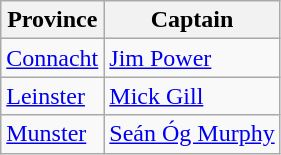<table class="wikitable">
<tr>
<th>Province</th>
<th>Captain</th>
</tr>
<tr>
<td> <a href='#'>Connacht</a></td>
<td><a href='#'>Jim Power</a></td>
</tr>
<tr>
<td> <a href='#'>Leinster</a></td>
<td><a href='#'>Mick Gill</a></td>
</tr>
<tr>
<td> <a href='#'>Munster</a></td>
<td><a href='#'>Seán Óg Murphy</a></td>
</tr>
</table>
